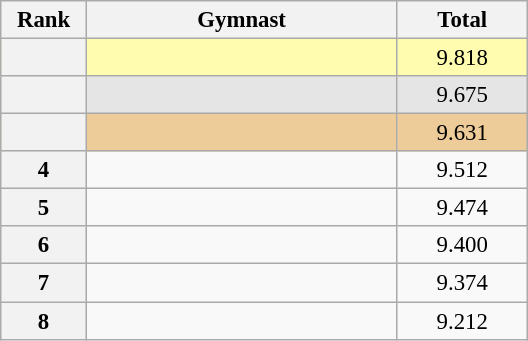<table class="wikitable sortable" style="text-align:center; font-size:95%">
<tr>
<th scope="col" style="width:50px;">Rank</th>
<th scope="col" style="width:200px;">Gymnast</th>
<th scope="col" style="width:80px;">Total</th>
</tr>
<tr style="background:#fffcaf;">
<th scope=row style="text-align:center"></th>
<td style="text-align:left;"></td>
<td>9.818</td>
</tr>
<tr style="background:#e5e5e5;">
<th scope=row style="text-align:center"></th>
<td style="text-align:left;"></td>
<td>9.675</td>
</tr>
<tr style="background:#ec9;">
<th scope=row style="text-align:center"></th>
<td style="text-align:left;"></td>
<td>9.631</td>
</tr>
<tr>
<th scope=row style="text-align:center">4</th>
<td style="text-align:left;"></td>
<td>9.512</td>
</tr>
<tr>
<th scope=row style="text-align:center">5</th>
<td style="text-align:left;"></td>
<td>9.474</td>
</tr>
<tr>
<th scope=row style="text-align:center">6</th>
<td style="text-align:left;"></td>
<td>9.400</td>
</tr>
<tr>
<th scope=row style="text-align:center">7</th>
<td style="text-align:left;"></td>
<td>9.374</td>
</tr>
<tr>
<th scope=row style="text-align:center">8</th>
<td style="text-align:left;"></td>
<td>9.212</td>
</tr>
</table>
